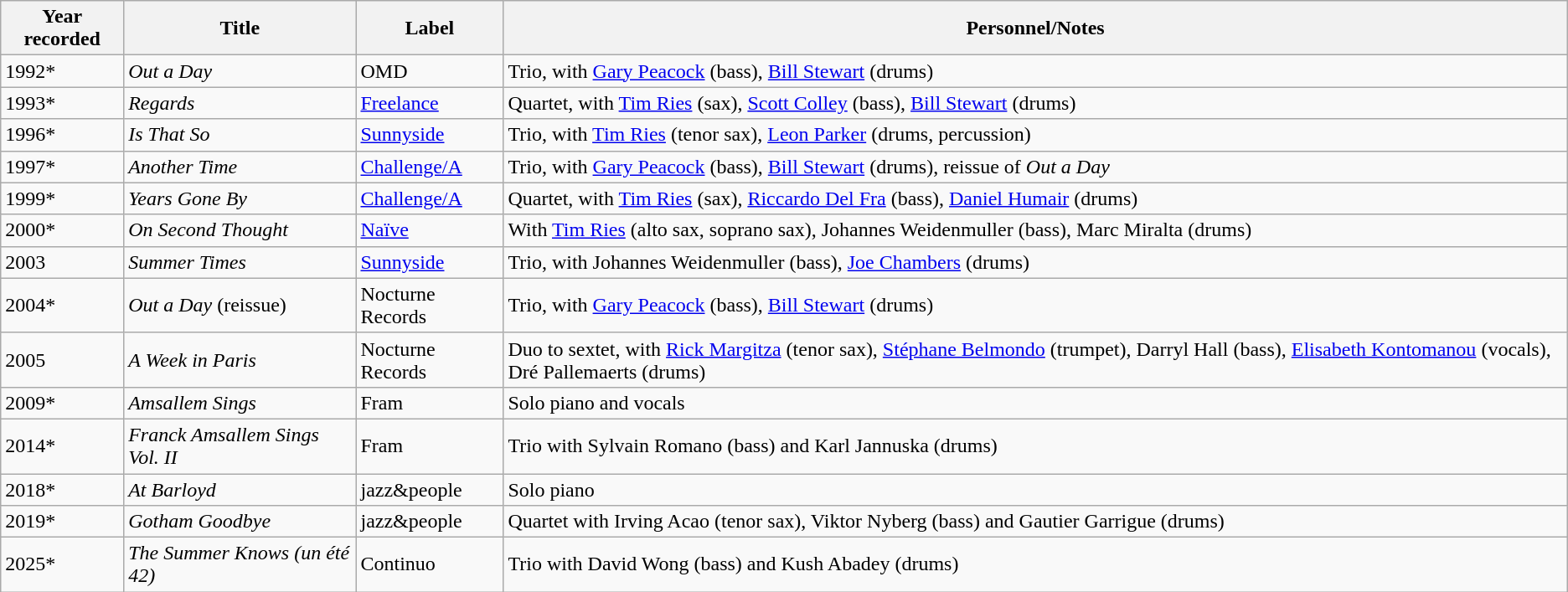<table class="wikitable sortable">
<tr>
<th>Year recorded</th>
<th>Title</th>
<th>Label</th>
<th>Personnel/Notes</th>
</tr>
<tr>
<td>1992*</td>
<td><em>Out a Day</em></td>
<td>OMD</td>
<td>Trio, with <a href='#'>Gary Peacock</a> (bass), <a href='#'>Bill Stewart</a> (drums)</td>
</tr>
<tr>
<td>1993*</td>
<td><em>Regards</em></td>
<td><a href='#'>Freelance</a></td>
<td>Quartet, with <a href='#'>Tim Ries</a> (sax), <a href='#'>Scott Colley</a> (bass), <a href='#'>Bill Stewart</a> (drums)</td>
</tr>
<tr>
<td>1996*</td>
<td><em>Is That So</em></td>
<td><a href='#'>Sunnyside</a></td>
<td>Trio, with <a href='#'>Tim Ries</a> (tenor sax), <a href='#'>Leon Parker</a> (drums, percussion)</td>
</tr>
<tr>
<td>1997*</td>
<td><em>Another Time</em></td>
<td><a href='#'>Challenge/A</a></td>
<td>Trio, with <a href='#'>Gary Peacock</a> (bass), <a href='#'>Bill Stewart</a> (drums), reissue of <em>Out a Day</em></td>
</tr>
<tr>
<td>1999*</td>
<td><em>Years Gone By</em></td>
<td><a href='#'>Challenge/A</a></td>
<td>Quartet, with <a href='#'>Tim Ries</a> (sax), <a href='#'>Riccardo Del Fra</a> (bass), <a href='#'>Daniel Humair</a> (drums)</td>
</tr>
<tr>
<td>2000*</td>
<td><em>On Second Thought</em></td>
<td><a href='#'>Naïve</a></td>
<td>With <a href='#'>Tim Ries</a> (alto sax, soprano sax), Johannes Weidenmuller (bass), Marc Miralta (drums)</td>
</tr>
<tr>
<td>2003</td>
<td><em>Summer Times</em></td>
<td><a href='#'>Sunnyside</a></td>
<td>Trio, with Johannes Weidenmuller (bass), <a href='#'>Joe Chambers</a> (drums)</td>
</tr>
<tr>
<td>2004*</td>
<td><em>Out a Day</em> (reissue)</td>
<td>Nocturne Records</td>
<td>Trio, with <a href='#'>Gary Peacock</a> (bass), <a href='#'>Bill Stewart</a> (drums)</td>
</tr>
<tr>
<td>2005</td>
<td><em>A Week in Paris</em></td>
<td>Nocturne Records</td>
<td>Duo to sextet, with <a href='#'>Rick Margitza</a> (tenor sax), <a href='#'>Stéphane Belmondo</a> (trumpet), Darryl Hall (bass), <a href='#'>Elisabeth Kontomanou</a> (vocals), Dré Pallemaerts (drums)</td>
</tr>
<tr>
<td>2009*</td>
<td><em>Amsallem Sings</em></td>
<td>Fram</td>
<td>Solo piano and vocals</td>
</tr>
<tr>
<td>2014*</td>
<td><em>Franck Amsallem Sings Vol. II</em></td>
<td>Fram</td>
<td>Trio with Sylvain Romano (bass) and Karl Jannuska (drums)</td>
</tr>
<tr>
<td>2018*</td>
<td><em>At Barloyd</em></td>
<td>jazz&people</td>
<td>Solo piano</td>
</tr>
<tr>
<td>2019*</td>
<td><em>Gotham Goodbye</em></td>
<td>jazz&people</td>
<td>Quartet with Irving Acao (tenor sax), Viktor Nyberg (bass) and Gautier Garrigue (drums)</td>
</tr>
<tr>
<td>2025*</td>
<td><em>The Summer Knows (un été 42)</em></td>
<td>Continuo</td>
<td>Trio with David Wong (bass) and Kush Abadey (drums)</td>
</tr>
</table>
